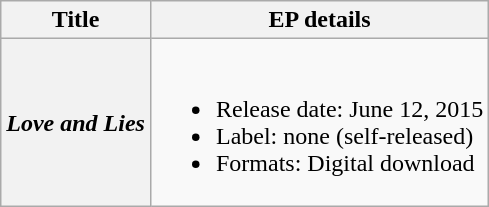<table class="wikitable plainrowheaders">
<tr>
<th scope="col">Title</th>
<th scope="col">EP details</th>
</tr>
<tr>
<th scope="row"><em>Love and Lies</em></th>
<td><br><ul><li>Release date: June 12, 2015</li><li>Label: none (self-released)</li><li>Formats: Digital download</li></ul></td>
</tr>
</table>
